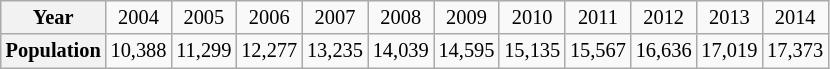<table class="wikitable" style="margin-right:1px; text-align:center; font-size:85% !important;">
<tr>
<th>Year</th>
<td>2004</td>
<td>2005</td>
<td>2006</td>
<td>2007</td>
<td>2008</td>
<td>2009</td>
<td>2010</td>
<td>2011</td>
<td>2012</td>
<td>2013</td>
<td>2014</td>
</tr>
<tr>
<th>Population</th>
<td>10,388</td>
<td>11,299</td>
<td>12,277</td>
<td>13,235</td>
<td>14,039</td>
<td>14,595</td>
<td>15,135</td>
<td>15,567</td>
<td>16,636</td>
<td>17,019</td>
<td>17,373</td>
</tr>
</table>
